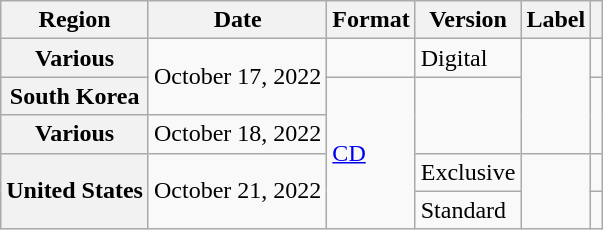<table class="wikitable plainrowheaders">
<tr>
<th scope="col">Region</th>
<th scope="col">Date</th>
<th scope="col">Format</th>
<th scope="col">Version</th>
<th scope="col">Label</th>
<th scope="col"></th>
</tr>
<tr>
<th scope="row">Various</th>
<td rowspan="2">October 17, 2022</td>
<td></td>
<td>Digital</td>
<td rowspan="3"></td>
<td style="text-align:center"></td>
</tr>
<tr>
<th scope="row">South Korea</th>
<td rowspan="4"><a href='#'>CD</a></td>
<td rowspan="2"></td>
<td rowspan="2" style="text-align:center"></td>
</tr>
<tr>
<th scope="row">Various</th>
<td>October 18, 2022</td>
</tr>
<tr>
<th rowspan="2" scope="row">United States</th>
<td rowspan="2">October 21, 2022</td>
<td>Exclusive</td>
<td rowspan="2"></td>
<td style="text-align:center"></td>
</tr>
<tr>
<td>Standard</td>
<td style="text-align:center"></td>
</tr>
</table>
